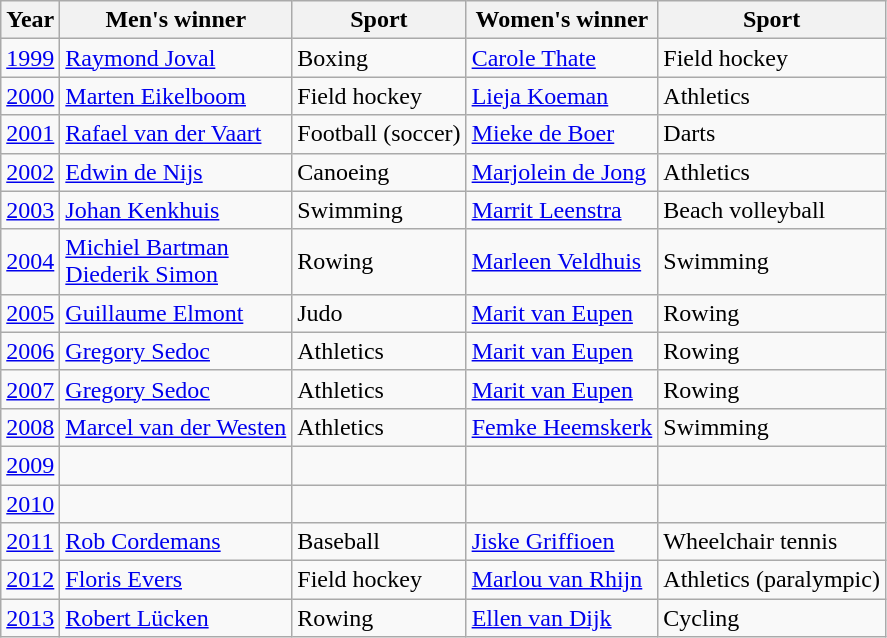<table class="wikitable">
<tr>
<th>Year</th>
<th align="left">Men's winner</th>
<th>Sport</th>
<th align="left">Women's winner</th>
<th>Sport</th>
</tr>
<tr>
<td><a href='#'>1999</a></td>
<td><a href='#'>Raymond Joval</a></td>
<td>Boxing</td>
<td><a href='#'>Carole Thate</a></td>
<td>Field hockey</td>
</tr>
<tr>
<td><a href='#'>2000</a></td>
<td><a href='#'>Marten Eikelboom</a></td>
<td>Field hockey</td>
<td><a href='#'>Lieja Koeman</a></td>
<td>Athletics</td>
</tr>
<tr>
<td><a href='#'>2001</a></td>
<td><a href='#'>Rafael van der Vaart</a></td>
<td>Football (soccer)</td>
<td><a href='#'>Mieke de Boer</a></td>
<td>Darts</td>
</tr>
<tr>
<td><a href='#'>2002</a></td>
<td><a href='#'>Edwin de Nijs</a></td>
<td>Canoeing</td>
<td><a href='#'>Marjolein de Jong</a></td>
<td>Athletics</td>
</tr>
<tr>
<td><a href='#'>2003</a></td>
<td><a href='#'>Johan Kenkhuis</a></td>
<td>Swimming</td>
<td><a href='#'>Marrit Leenstra</a></td>
<td>Beach volleyball</td>
</tr>
<tr>
<td><a href='#'>2004</a></td>
<td><a href='#'>Michiel Bartman</a><br><a href='#'>Diederik Simon</a></td>
<td>Rowing</td>
<td><a href='#'>Marleen Veldhuis</a></td>
<td>Swimming</td>
</tr>
<tr>
<td><a href='#'>2005</a></td>
<td><a href='#'>Guillaume Elmont</a></td>
<td>Judo</td>
<td><a href='#'>Marit van Eupen</a></td>
<td>Rowing</td>
</tr>
<tr>
<td><a href='#'>2006</a></td>
<td><a href='#'>Gregory Sedoc</a></td>
<td>Athletics</td>
<td><a href='#'>Marit van Eupen</a></td>
<td>Rowing</td>
</tr>
<tr>
<td><a href='#'>2007</a></td>
<td><a href='#'>Gregory Sedoc</a></td>
<td>Athletics</td>
<td><a href='#'>Marit van Eupen</a></td>
<td>Rowing</td>
</tr>
<tr>
<td><a href='#'>2008</a></td>
<td><a href='#'>Marcel van der Westen</a></td>
<td>Athletics</td>
<td><a href='#'>Femke Heemskerk</a></td>
<td>Swimming</td>
</tr>
<tr>
<td><a href='#'>2009</a></td>
<td></td>
<td></td>
<td></td>
<td></td>
</tr>
<tr>
<td><a href='#'>2010</a></td>
<td></td>
<td></td>
<td></td>
<td></td>
</tr>
<tr>
<td><a href='#'>2011</a></td>
<td><a href='#'>Rob Cordemans</a></td>
<td>Baseball</td>
<td><a href='#'>Jiske Griffioen</a></td>
<td>Wheelchair tennis</td>
</tr>
<tr>
<td><a href='#'>2012</a></td>
<td><a href='#'>Floris Evers</a></td>
<td>Field hockey</td>
<td><a href='#'>Marlou van Rhijn</a></td>
<td>Athletics (paralympic)</td>
</tr>
<tr>
<td><a href='#'>2013</a></td>
<td><a href='#'>Robert Lücken</a></td>
<td>Rowing</td>
<td><a href='#'>Ellen van Dijk</a></td>
<td>Cycling</td>
</tr>
</table>
